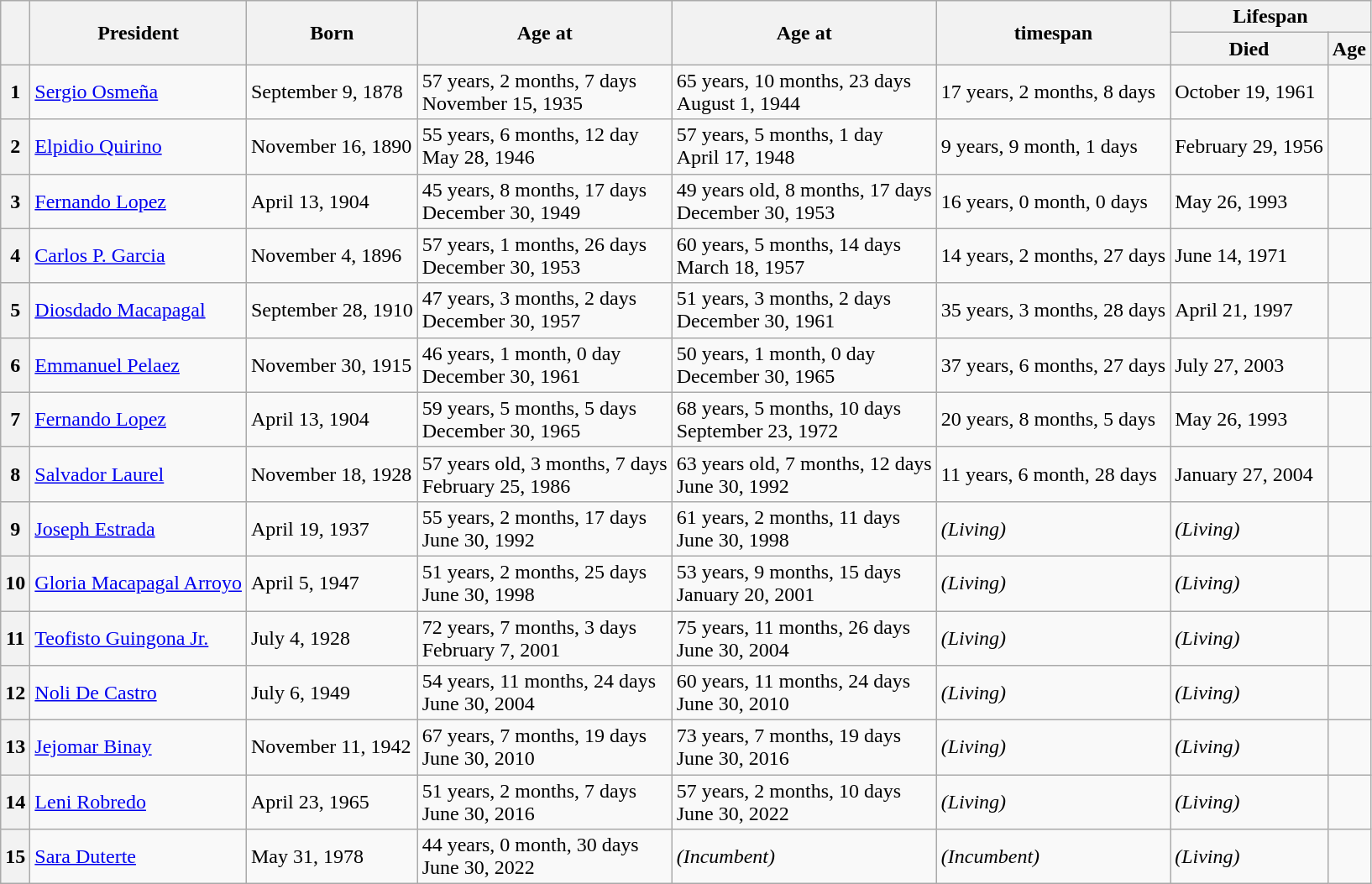<table class="sortable wikitable sticky-header-multi sort-under col1right">
<tr>
<th rowspan="2" scope="col"></th>
<th rowspan="2" scope="col">President</th>
<th rowspan="2" scope="col">Born</th>
<th rowspan="2" scope="col">Age at </th>
<th rowspan="2" scope="col">Age at </th>
<th rowspan="2" scope="col"> timespan</th>
<th colspan="2" scope="col">Lifespan</th>
</tr>
<tr>
<th scope="col">Died</th>
<th scope="col">Age</th>
</tr>
<tr>
<th>1</th>
<td><a href='#'>Sergio Osmeña</a></td>
<td>September 9, 1878</td>
<td>57 years, 2 months, 7 days<br>November 15, 1935</td>
<td>65 years, 10 months, 23 days<br>August 1, 1944</td>
<td>17 years, 2 months, 8 days</td>
<td>October 19, 1961</td>
<td></td>
</tr>
<tr>
<th>2</th>
<td><a href='#'>Elpidio Quirino</a></td>
<td>November 16, 1890</td>
<td>55 years, 6 months, 12 day<br>May 28, 1946</td>
<td>57 years, 5 months, 1 day<br>April 17, 1948</td>
<td>9 years, 9 month, 1 days</td>
<td>February 29, 1956</td>
<td></td>
</tr>
<tr>
<th>3</th>
<td><a href='#'>Fernando Lopez</a></td>
<td>April 13, 1904</td>
<td>45 years, 8 months, 17 days<br>December 30, 1949</td>
<td>49 years old, 8 months, 17 days<br>December 30, 1953</td>
<td>16 years, 0 month, 0 days</td>
<td>May 26, 1993</td>
<td></td>
</tr>
<tr>
<th>4</th>
<td><a href='#'>Carlos P. Garcia</a></td>
<td>November 4, 1896</td>
<td>57 years, 1 months, 26 days<br>December 30, 1953</td>
<td>60 years, 5 months, 14 days<br>March 18, 1957</td>
<td>14 years, 2 months, 27 days</td>
<td>June 14, 1971</td>
<td></td>
</tr>
<tr>
<th>5</th>
<td><a href='#'>Diosdado Macapagal</a></td>
<td>September 28, 1910</td>
<td>47 years, 3 months, 2 days<br>December 30, 1957</td>
<td>51 years, 3 months, 2 days<br>December 30, 1961</td>
<td>35 years, 3 months, 28 days</td>
<td>April 21, 1997</td>
<td></td>
</tr>
<tr>
<th>6</th>
<td><a href='#'>Emmanuel Pelaez</a></td>
<td>November 30, 1915</td>
<td>46 years, 1 month, 0 day<br>December 30, 1961</td>
<td>50 years, 1 month, 0 day<br>December 30, 1965</td>
<td>37 years, 6 months, 27 days</td>
<td>July 27, 2003</td>
<td></td>
</tr>
<tr>
<th>7</th>
<td><a href='#'>Fernando Lopez</a></td>
<td>April 13, 1904</td>
<td>59 years, 5 months, 5 days<br>December 30, 1965</td>
<td>68 years, 5 months, 10 days<br>September 23, 1972</td>
<td>20 years, 8 months, 5 days</td>
<td>May 26, 1993</td>
<td></td>
</tr>
<tr>
<th>8</th>
<td><a href='#'>Salvador Laurel</a></td>
<td>November 18, 1928</td>
<td>57 years old, 3 months, 7 days<br>February 25, 1986</td>
<td>63 years old, 7 months, 12 days<br>June 30, 1992</td>
<td>11 years, 6 month, 28 days</td>
<td>January 27, 2004</td>
<td></td>
</tr>
<tr>
<th>9</th>
<td><a href='#'>Joseph Estrada</a></td>
<td>April 19, 1937</td>
<td>55 years, 2 months, 17 days<br>June 30, 1992</td>
<td>61 years, 2 months, 11 days<br>June 30, 1998</td>
<td><em>(Living)</em></td>
<td><em>(Living)</em></td>
<td><em></em></td>
</tr>
<tr>
<th>10</th>
<td><a href='#'>Gloria Macapagal Arroyo</a></td>
<td>April 5, 1947</td>
<td>51 years, 2 months, 25 days<br>June 30, 1998</td>
<td>53 years, 9 months, 15 days<br>January 20, 2001</td>
<td><em>(Living)</em></td>
<td><em>(Living)</em></td>
<td><em></em></td>
</tr>
<tr>
<th>11</th>
<td><a href='#'>Teofisto Guingona Jr.</a></td>
<td>July 4, 1928</td>
<td>72 years, 7 months, 3 days<br>February 7, 2001</td>
<td>75 years, 11 months, 26 days<br>June 30, 2004</td>
<td><em>(Living)</em></td>
<td><em>(Living)</em></td>
<td><em></em></td>
</tr>
<tr>
<th>12</th>
<td><a href='#'>Noli De Castro</a></td>
<td>July 6, 1949</td>
<td>54 years, 11 months, 24 days<br>June 30, 2004</td>
<td>60 years, 11 months, 24 days<br>June 30, 2010</td>
<td><em>(Living)</em></td>
<td><em>(Living)</em></td>
<td><em></em></td>
</tr>
<tr>
<th>13</th>
<td><a href='#'>Jejomar Binay</a></td>
<td>November 11, 1942</td>
<td>67 years, 7 months, 19 days<br>June 30, 2010</td>
<td>73 years, 7 months, 19 days<br>June 30, 2016</td>
<td><em>(Living)</em></td>
<td><em>(Living)</em></td>
<td><em></em></td>
</tr>
<tr>
<th>14</th>
<td><a href='#'>Leni Robredo</a></td>
<td>April 23, 1965</td>
<td>51 years, 2 months, 7 days<br>June 30, 2016</td>
<td>57 years, 2 months, 10 days<br>June 30, 2022</td>
<td><em>(Living)</em></td>
<td><em>(Living)</em></td>
<td><em></em></td>
</tr>
<tr>
<th>15</th>
<td><a href='#'>Sara Duterte</a></td>
<td>May 31, 1978</td>
<td>44 years, 0 month, 30 days<br>June 30, 2022</td>
<td><em>(Incumbent)</em></td>
<td><em>(Incumbent)</em></td>
<td><em>(Living)</em></td>
<td><em></em></td>
</tr>
</table>
